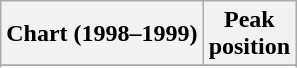<table class="wikitable sortable plainrowheaders" style="text-align:center">
<tr>
<th>Chart (1998–1999)</th>
<th>Peak<br>position</th>
</tr>
<tr>
</tr>
<tr>
</tr>
<tr>
</tr>
<tr>
</tr>
<tr>
</tr>
<tr>
</tr>
<tr>
</tr>
</table>
